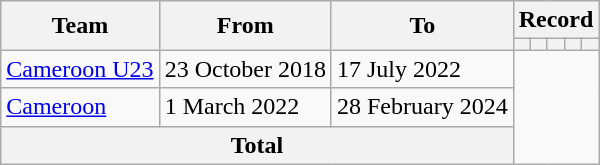<table class=wikitable style="text-align: center">
<tr>
<th rowspan=2>Team</th>
<th rowspan=2>From</th>
<th rowspan=2>To</th>
<th colspan=5>Record</th>
</tr>
<tr>
<th></th>
<th></th>
<th></th>
<th></th>
<th></th>
</tr>
<tr>
<td align=left><a href='#'>Cameroon U23</a></td>
<td align=left>23 October 2018</td>
<td align=left>17 July 2022<br></td>
</tr>
<tr>
<td align=left><a href='#'>Cameroon</a></td>
<td align=left>1 March 2022</td>
<td align=left>28 February 2024<br></td>
</tr>
<tr>
<th colspan=3>Total<br></th>
</tr>
</table>
